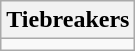<table class="wikitable collapsible collapsed">
<tr>
<th>Tiebreakers</th>
</tr>
<tr>
<td></td>
</tr>
</table>
